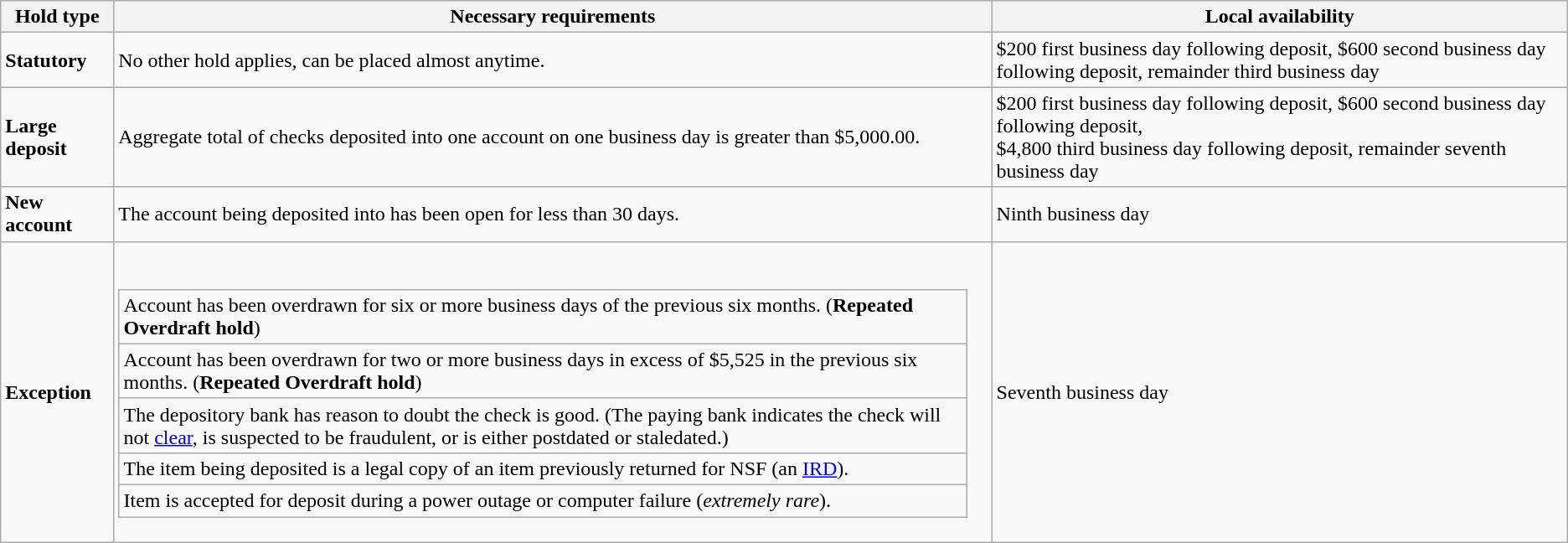<table class="wikitable">
<tr>
<th>Hold type</th>
<th>Necessary requirements</th>
<th>Local availability</th>
</tr>
<tr>
<td><strong>Statutory</strong></td>
<td>No other hold applies, can be placed almost anytime.</td>
<td>$200 first business day following deposit, $600 second business day following deposit, remainder third business day</td>
</tr>
<tr>
<td><strong>Large deposit</strong></td>
<td>Aggregate total of checks deposited into one account on one business day is greater than $5,000.00.</td>
<td>$200 first business day following deposit, $600 second business day following deposit,<br>$4,800 third business day following deposit, remainder seventh business day</td>
</tr>
<tr>
<td><strong>New account</strong></td>
<td>The account being deposited into has been open for less than 30 days.</td>
<td>Ninth business day</td>
</tr>
<tr>
<td><strong>Exception</strong></td>
<td><br><table class="wikitable">
<tr>
<td>Account has been overdrawn for six or more business days of the previous six months. (<strong>Repeated Overdraft hold</strong>)</td>
</tr>
<tr>
<td>Account has been overdrawn for two or more business days in excess of $5,525 in the previous six months. (<strong>Repeated Overdraft hold</strong>)</td>
</tr>
<tr>
<td>The depository bank has reason to doubt the check is good. (The paying bank indicates the check will not <a href='#'>clear</a>, is suspected to be fraudulent, or is either postdated or staledated.)</td>
</tr>
<tr>
<td>The item being deposited is a legal copy of an item previously returned for NSF (an <a href='#'>IRD</a>).</td>
</tr>
<tr>
<td>Item is accepted for deposit during a power outage or computer failure (<em>extremely rare</em>).</td>
</tr>
</table>
</td>
<td>Seventh business day</td>
</tr>
</table>
